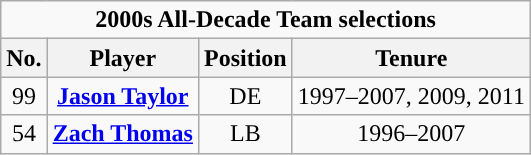<table class="wikitable" style="text-align:center">
<tr>
<td colspan="4"><strong>2000s All-Decade Team selections</strong></td>
</tr>
<tr>
<th>No.</th>
<th>Player</th>
<th>Position</th>
<th>Tenure</th>
</tr>
<tr>
<td>99</td>
<td><strong><a href='#'>Jason Taylor</a></strong></td>
<td>DE</td>
<td>1997–2007, 2009, 2011</td>
</tr>
<tr>
<td>54</td>
<td><strong><a href='#'>Zach Thomas</a></strong></td>
<td>LB</td>
<td>1996–2007</td>
</tr>
</table>
